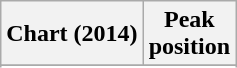<table class="wikitable sortable">
<tr>
<th>Chart (2014)</th>
<th>Peak<br>position</th>
</tr>
<tr>
</tr>
<tr>
</tr>
<tr>
</tr>
</table>
